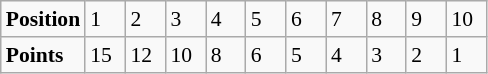<table class="wikitable" style="font-size: 90%;">
<tr>
<td><strong>Position</strong></td>
<td width=20>1</td>
<td width=20>2</td>
<td width=20>3</td>
<td width=20>4</td>
<td width=20>5</td>
<td width=20>6</td>
<td width=20>7</td>
<td width=20>8</td>
<td width=20>9</td>
<td width=20>10</td>
</tr>
<tr>
<td><strong>Points</strong></td>
<td>15</td>
<td>12</td>
<td>10</td>
<td>8</td>
<td>6</td>
<td>5</td>
<td>4</td>
<td>3</td>
<td>2</td>
<td>1</td>
</tr>
</table>
